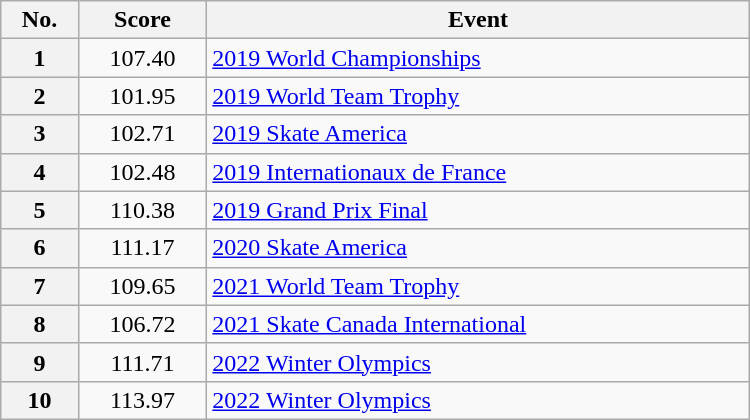<table class="wikitable" width="500px" style="text-align:center; float:left; margin-right:1em">
<tr>
<th scope="col">No.</th>
<th scope="col">Score</th>
<th scope="col">Event</th>
</tr>
<tr>
<th scope="row">1</th>
<td>107.40</td>
<td align="left"> <a href='#'>2019 World Championships</a></td>
</tr>
<tr>
<th scope="row">2</th>
<td>101.95</td>
<td align="left">  <a href='#'>2019 World Team Trophy</a> </td>
</tr>
<tr>
<th scope="row">3</th>
<td>102.71</td>
<td align="left"> <a href='#'>2019 Skate America</a></td>
</tr>
<tr>
<th scope="row">4</th>
<td>102.48</td>
<td align="left"> <a href='#'>2019 Internationaux de France</a></td>
</tr>
<tr>
<th scope="row">5</th>
<td>110.38</td>
<td align="left"> <a href='#'>2019 Grand Prix Final</a></td>
</tr>
<tr>
<th scope="row">6</th>
<td>111.17</td>
<td align="left"> <a href='#'>2020 Skate America</a></td>
</tr>
<tr>
<th scope="row">7</th>
<td>109.65</td>
<td align="left"> <a href='#'>2021 World Team Trophy</a></td>
</tr>
<tr>
<th scope="row">8</th>
<td>106.72</td>
<td align="left"> <a href='#'>2021 Skate Canada International</a></td>
</tr>
<tr>
<th>9</th>
<td>111.71</td>
<td align="left"> <a href='#'>2022 Winter Olympics</a> </td>
</tr>
<tr>
<th>10</th>
<td>113.97</td>
<td align="left"> <a href='#'>2022 Winter Olympics</a></td>
</tr>
</table>
